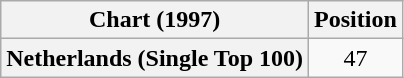<table class="wikitable plainrowheaders" style="text-align:center">
<tr>
<th>Chart (1997)</th>
<th>Position</th>
</tr>
<tr>
<th scope="row">Netherlands (Single Top 100)</th>
<td>47</td>
</tr>
</table>
